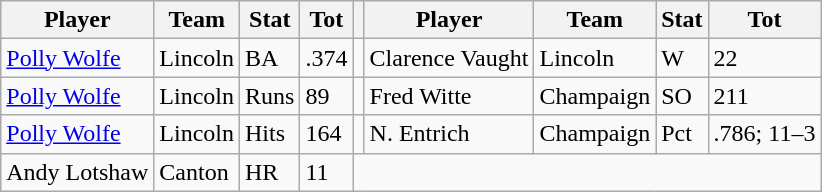<table class="wikitable">
<tr>
<th>Player</th>
<th>Team</th>
<th>Stat</th>
<th>Tot</th>
<th></th>
<th>Player</th>
<th>Team</th>
<th>Stat</th>
<th>Tot</th>
</tr>
<tr>
<td><a href='#'>Polly Wolfe</a></td>
<td>Lincoln</td>
<td>BA</td>
<td>.374</td>
<td></td>
<td>Clarence Vaught</td>
<td>Lincoln</td>
<td>W</td>
<td>22</td>
</tr>
<tr>
<td><a href='#'>Polly Wolfe</a></td>
<td>Lincoln</td>
<td>Runs</td>
<td>89</td>
<td></td>
<td>Fred Witte</td>
<td>Champaign</td>
<td>SO</td>
<td>211</td>
</tr>
<tr>
<td><a href='#'>Polly Wolfe</a></td>
<td>Lincoln</td>
<td>Hits</td>
<td>164</td>
<td></td>
<td>N. Entrich</td>
<td>Champaign</td>
<td>Pct</td>
<td>.786; 11–3</td>
</tr>
<tr>
<td>Andy Lotshaw</td>
<td>Canton</td>
<td>HR</td>
<td>11</td>
</tr>
</table>
